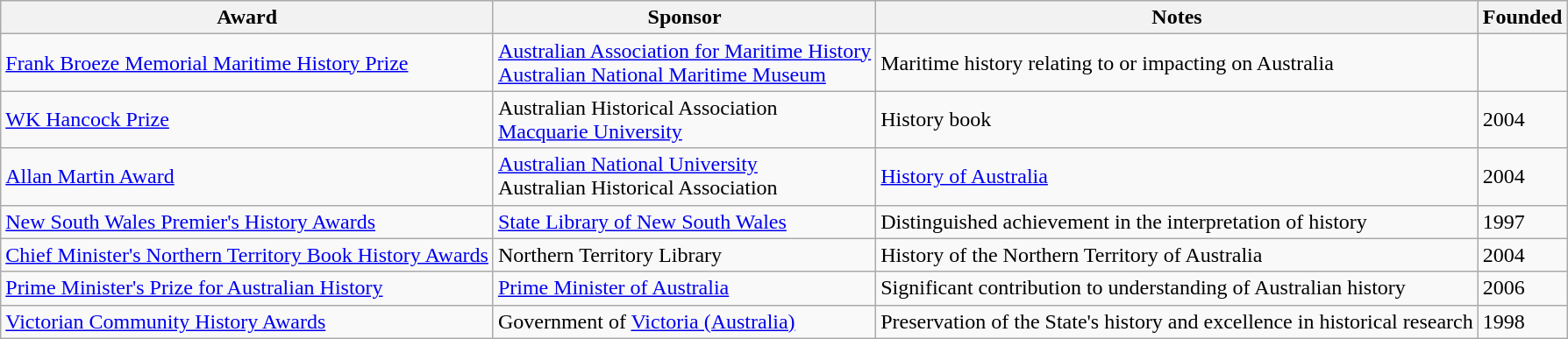<table class="wikitable sortable">
<tr>
<th>Award</th>
<th>Sponsor</th>
<th>Notes</th>
<th>Founded</th>
</tr>
<tr>
<td data-sort-value="Broeze"><a href='#'>Frank Broeze Memorial Maritime History Prize</a></td>
<td><a href='#'>Australian Association for Maritime History</a><br><a href='#'>Australian National Maritime Museum</a></td>
<td>Maritime history relating to or impacting on Australia</td>
<td></td>
</tr>
<tr>
<td data-sort-value="Hancock"><a href='#'>WK Hancock Prize</a></td>
<td>Australian Historical Association <br><a href='#'>Macquarie University</a></td>
<td>History book</td>
<td>2004</td>
</tr>
<tr>
<td data-sort-value="Martin"><a href='#'>Allan Martin Award</a></td>
<td><a href='#'>Australian National University</a><br>Australian Historical Association</td>
<td><a href='#'>History of Australia</a></td>
<td>2004</td>
</tr>
<tr>
<td data-sort-value="New South Wales"><a href='#'>New South Wales Premier's History Awards</a></td>
<td><a href='#'>State Library of New South Wales</a></td>
<td>Distinguished achievement in the interpretation of history</td>
<td>1997</td>
</tr>
<tr>
<td data-sort-value="Northern Territory"><a href='#'>Chief Minister's Northern Territory Book History Awards</a></td>
<td>Northern Territory Library</td>
<td>History of the Northern Territory of Australia</td>
<td>2004</td>
</tr>
<tr>
<td data-sort-value="Prime Minister"><a href='#'>Prime Minister's Prize for Australian History</a></td>
<td><a href='#'>Prime Minister of Australia</a></td>
<td>Significant contribution to understanding of Australian history</td>
<td>2006</td>
</tr>
<tr>
<td data-sort-value="Victorian Community"><a href='#'>Victorian Community History Awards</a></td>
<td>Government of <a href='#'>Victoria (Australia)</a></td>
<td>Preservation of the State's history and excellence in historical research</td>
<td>1998</td>
</tr>
</table>
